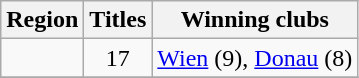<table class="wikitable">
<tr>
<th>Region</th>
<th>Titles</th>
<th>Winning clubs</th>
</tr>
<tr>
<td></td>
<td align="center">17</td>
<td><a href='#'>Wien</a> (9),  <a href='#'>Donau</a> (8)</td>
</tr>
<tr>
</tr>
</table>
